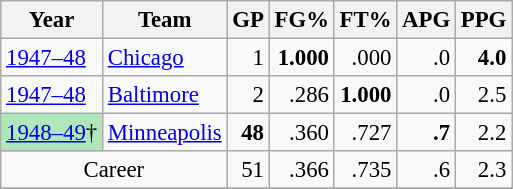<table class="wikitable sortable" style="font-size:95%; text-align:right;">
<tr>
<th>Year</th>
<th>Team</th>
<th>GP</th>
<th>FG%</th>
<th>FT%</th>
<th>APG</th>
<th>PPG</th>
</tr>
<tr>
<td style="text-align:left;"><a href='#'>1947–48</a></td>
<td style="text-align:left;"><a href='#'>Chicago</a></td>
<td>1</td>
<td><strong>1.000</strong></td>
<td>.000</td>
<td>.0</td>
<td><strong>4.0</strong></td>
</tr>
<tr>
<td style="text-align:left;"><a href='#'>1947–48</a></td>
<td style="text-align:left;"><a href='#'>Baltimore</a></td>
<td>2</td>
<td>.286</td>
<td><strong>1.000</strong></td>
<td>.0</td>
<td>2.5</td>
</tr>
<tr>
<td style="text-align:left; background:#afe6ba;"><a href='#'>1948–49</a>†</td>
<td style="text-align:left;"><a href='#'>Minneapolis</a></td>
<td><strong>48</strong></td>
<td>.360</td>
<td>.727</td>
<td><strong>.7</strong></td>
<td>2.2</td>
</tr>
<tr>
<td style="text-align:center;" colspan="2">Career</td>
<td>51</td>
<td>.366</td>
<td>.735</td>
<td>.6</td>
<td>2.3</td>
</tr>
<tr>
</tr>
</table>
